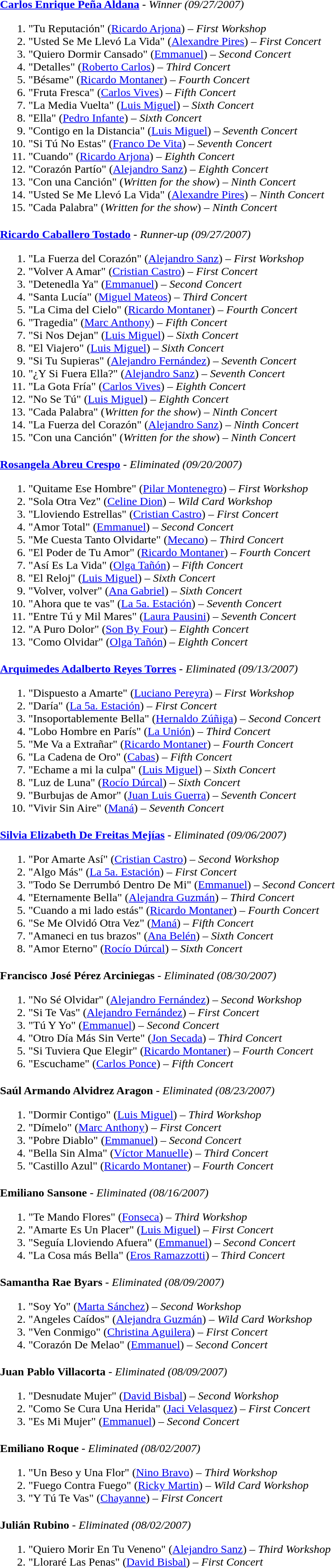<table border="0" cellpadding="0" cellspacing="4" style="margin:0 1em 1em 0; text-align:left;">
<tr>
<td valign="top"></td>
<td valign="top"><strong><a href='#'>Carlos Enrique Peña Aldana</a></strong> <em>- Winner (09/27/2007)</em><br><ol><li>"Tu Reputación" (<a href='#'>Ricardo Arjona</a>) – <em>First Workshop</em></li><li>"Usted Se Me Llevó La Vida" (<a href='#'>Alexandre Pires</a>) – <em>First Concert</em></li><li>"Quiero Dormir Cansado" (<a href='#'>Emmanuel</a>) – <em>Second Concert</em></li><li>"Detalles" (<a href='#'>Roberto Carlos</a>) – <em>Third Concert</em></li><li>"Bésame" (<a href='#'>Ricardo Montaner</a>) – <em>Fourth Concert</em></li><li>"Fruta Fresca" (<a href='#'>Carlos Vives</a>) – <em>Fifth Concert</em></li><li>"La Media Vuelta" (<a href='#'>Luis Miguel</a>) – <em>Sixth Concert</em></li><li>"Ella" (<a href='#'>Pedro Infante</a>) – <em>Sixth Concert</em></li><li>"Contigo en la Distancia" (<a href='#'>Luis Miguel</a>) – <em>Seventh Concert</em></li><li>"Si Tú No Estas" (<a href='#'>Franco De Vita</a>) – <em>Seventh Concert</em></li><li>"Cuando" (<a href='#'>Ricardo Arjona</a>) – <em>Eighth Concert</em></li><li>"Corazón Partío" (<a href='#'>Alejandro Sanz</a>) – <em>Eighth Concert</em></li><li>"Con una Canción" (<em>Written for the show</em>) – <em>Ninth Concert</em></li><li>"Usted Se Me Llevó La Vida" (<a href='#'>Alexandre Pires</a>) – <em>Ninth Concert</em></li><li>"Cada Palabra" (<em>Written for the show</em>) – <em>Ninth Concert</em></li></ol></td>
</tr>
<tr>
<td valign="top"></td>
<td valign="top"><strong><a href='#'>Ricardo Caballero Tostado</a></strong> <em>- Runner-up (09/27/2007)</em><br><ol><li>"La Fuerza del Corazón" (<a href='#'>Alejandro Sanz</a>) – <em>First Workshop</em></li><li>"Volver A Amar" (<a href='#'>Cristian Castro</a>) – <em>First Concert</em></li><li>"Detenedla Ya" (<a href='#'>Emmanuel</a>) – <em>Second Concert</em></li><li>"Santa Lucía" (<a href='#'>Miguel Mateos</a>) – <em>Third Concert</em></li><li>"La Cima del Cielo" (<a href='#'>Ricardo Montaner</a>) – <em>Fourth Concert</em></li><li>"Tragedia" (<a href='#'>Marc Anthony</a>) – <em>Fifth Concert</em></li><li>"Si Nos Dejan" (<a href='#'>Luis Miguel</a>) – <em>Sixth Concert</em></li><li>"El Viajero" (<a href='#'>Luis Miguel</a>) – <em>Sixth Concert</em></li><li>"Si Tu Supieras" (<a href='#'>Alejandro Fernández</a>) – <em>Seventh Concert</em></li><li>"¿Y Si Fuera Ella?" (<a href='#'>Alejandro Sanz</a>) – <em>Seventh Concert</em></li><li>"La Gota Fría" (<a href='#'>Carlos Vives</a>) – <em>Eighth Concert</em></li><li>"No Se Tú" (<a href='#'>Luis Miguel</a>) – <em>Eighth Concert</em></li><li>"Cada Palabra" (<em>Written for the show</em>) – <em>Ninth Concert</em></li><li>"La Fuerza del Corazón" (<a href='#'>Alejandro Sanz</a>) – <em>Ninth Concert</em></li><li>"Con una Canción" (<em>Written for the show</em>) – <em>Ninth Concert</em></li></ol></td>
</tr>
<tr>
<td valign="top"></td>
<td valign="top"><strong><a href='#'> Rosangela Abreu Crespo</a></strong> <em>- Eliminated (09/20/2007)</em><br><ol><li>"Quitame Ese Hombre" (<a href='#'>Pilar Montenegro</a>) – <em>First Workshop</em></li><li>"Sola Otra Vez" (<a href='#'>Celine Dion</a>) – <em>Wild Card Workshop</em></li><li>"Lloviendo Estrellas" (<a href='#'>Cristian Castro</a>) – <em>First Concert</em></li><li>"Amor Total" (<a href='#'>Emmanuel</a>) – <em>Second Concert</em></li><li>"Me Cuesta Tanto Olvidarte" (<a href='#'>Mecano</a>) – <em>Third Concert</em></li><li>"El Poder de Tu Amor" (<a href='#'>Ricardo Montaner</a>) – <em>Fourth Concert</em></li><li>"Así Es La Vida" (<a href='#'>Olga Tañón</a>) – <em>Fifth Concert</em></li><li>"El Reloj" (<a href='#'>Luis Miguel</a>) – <em>Sixth Concert</em></li><li>"Volver, volver" (<a href='#'>Ana Gabriel</a>) – <em>Sixth Concert</em></li><li>"Ahora que te vas" (<a href='#'>La 5a. Estación</a>) – <em>Seventh Concert</em></li><li>"Entre Tú y Mil Mares" (<a href='#'>Laura Pausini</a>) – <em>Seventh Concert</em></li><li>"A Puro Dolor" (<a href='#'>Son By Four</a>) – <em>Eighth Concert</em></li><li>"Como Olvidar" (<a href='#'>Olga Tañón</a>) – <em>Eighth Concert</em></li></ol></td>
</tr>
<tr>
<td valign="top"></td>
<td valign="top"><strong><a href='#'>Arquimedes Adalberto Reyes Torres</a></strong> <em>- Eliminated (09/13/2007)</em><br><ol><li>"Dispuesto a Amarte" (<a href='#'>Luciano Pereyra</a>) – <em>First Workshop</em></li><li>"Daría" (<a href='#'>La 5a. Estación</a>) – <em>First Concert</em></li><li>"Insoportablemente Bella" (<a href='#'>Hernaldo Zúñiga</a>) – <em>Second Concert</em></li><li>"Lobo Hombre en París" (<a href='#'>La Unión</a>) – <em>Third Concert</em></li><li>"Me Va a Extrañar" (<a href='#'>Ricardo Montaner</a>) – <em>Fourth Concert</em></li><li>"La Cadena de Oro" (<a href='#'>Cabas</a>) – <em>Fifth Concert</em></li><li>"Echame a mi la culpa" (<a href='#'>Luis Miguel</a>) – <em>Sixth Concert</em></li><li>"Luz de Luna" (<a href='#'>Rocío Dúrcal</a>) – <em>Sixth Concert</em></li><li>"Burbujas de Amor" (<a href='#'>Juan Luis Guerra</a>) – <em>Seventh Concert</em></li><li>"Vivir Sin Aire" (<a href='#'>Maná</a>) – <em>Seventh Concert</em></li></ol></td>
</tr>
<tr>
<td valign="top"></td>
<td valign="top"><strong><a href='#'>Silvia Elizabeth De Freitas Mejías</a></strong> <em>- Eliminated (09/06/2007)</em><br><ol><li>"Por Amarte Así" (<a href='#'>Cristian Castro</a>) – <em>Second Workshop</em></li><li>"Algo Más" (<a href='#'>La 5a. Estación</a>) – <em>First Concert</em></li><li>"Todo Se Derrumbó Dentro De Mi" (<a href='#'>Emmanuel</a>) – <em>Second Concert</em></li><li>"Eternamente Bella" (<a href='#'>Alejandra Guzmán</a>) – <em>Third Concert</em></li><li>"Cuando a mi lado estás" (<a href='#'>Ricardo Montaner</a>) – <em>Fourth Concert</em></li><li>"Se Me Olvidó Otra Vez" (<a href='#'>Maná</a>) – <em>Fifth Concert</em></li><li>"Amaneci en tus brazos" (<a href='#'>Ana Belén</a>) – <em>Sixth Concert</em></li><li>"Amor Eterno" (<a href='#'>Rocío Dúrcal</a>) – <em>Sixth Concert</em></li></ol></td>
</tr>
<tr>
<td valign="top"></td>
<td valign="top"><strong>Francisco José Pérez Arciniegas</strong> <em>- Eliminated (08/30/2007)</em><br><ol><li>"No Sé Olvidar" (<a href='#'>Alejandro Fernández</a>) – <em>Second Workshop</em></li><li>"Si Te Vas" (<a href='#'>Alejandro Fernández</a>) – <em>First Concert</em></li><li>"Tú Y Yo" (<a href='#'>Emmanuel</a>) – <em>Second Concert</em></li><li>"Otro Día Más Sin Verte" (<a href='#'>Jon Secada</a>) – <em>Third Concert</em></li><li>"Si Tuviera Que Elegir" (<a href='#'>Ricardo Montaner</a>) – <em>Fourth Concert</em></li><li>"Escuchame" (<a href='#'>Carlos Ponce</a>) – <em>Fifth Concert</em></li></ol></td>
</tr>
<tr>
<td valign="top"></td>
<td valign="top"><strong>Saúl Armando Alvidrez Aragon</strong> <em>- Eliminated (08/23/2007)</em><br><ol><li>"Dormir Contigo" (<a href='#'>Luis Miguel</a>) – <em>Third Workshop</em></li><li>"Dímelo" (<a href='#'>Marc Anthony</a>) – <em>First Concert</em></li><li>"Pobre Diablo" (<a href='#'>Emmanuel</a>) – <em>Second Concert</em></li><li>"Bella Sin Alma" (<a href='#'>Víctor Manuelle</a>) – <em>Third Concert</em></li><li>"Castillo Azul" (<a href='#'>Ricardo Montaner</a>) – <em>Fourth Concert</em></li></ol></td>
</tr>
<tr>
<td valign="top"></td>
<td valign="top"><strong>Emiliano Sansone</strong> <em>- Eliminated (08/16/2007)</em><br><ol><li>"Te Mando Flores" (<a href='#'>Fonseca</a>) – <em>Third Workshop</em></li><li>"Amarte Es Un Placer" (<a href='#'>Luis Miguel</a>) – <em>First Concert</em></li><li>"Seguía Lloviendo Afuera" (<a href='#'>Emmanuel</a>) – <em>Second Concert</em></li><li>"La Cosa más Bella" (<a href='#'>Eros Ramazzotti</a>) – <em>Third Concert</em></li></ol></td>
</tr>
<tr>
<td valign="top"></td>
<td valign="top"><strong>Samantha Rae Byars</strong> <em>- Eliminated (08/09/2007)</em><br><ol><li>"Soy Yo" (<a href='#'>Marta Sánchez</a>) – <em>Second Workshop</em></li><li>"Angeles Caídos" (<a href='#'>Alejandra Guzmán</a>) – <em>Wild Card Workshop</em></li><li>"Ven Conmigo" (<a href='#'>Christina Aguilera</a>) – <em>First Concert</em></li><li>"Corazón De Melao" (<a href='#'>Emmanuel</a>) – <em>Second Concert</em></li></ol></td>
</tr>
<tr>
<td valign="top"></td>
<td valign="top"><strong>Juan Pablo Villacorta</strong> <em>- Eliminated (08/09/2007)</em><br><ol><li>"Desnudate Mujer" (<a href='#'>David Bisbal</a>) – <em>Second Workshop</em></li><li>"Como Se Cura Una Herida" (<a href='#'>Jaci Velasquez</a>) – <em>First Concert</em></li><li>"Es Mi Mujer" (<a href='#'>Emmanuel</a>) – <em>Second Concert</em></li></ol></td>
</tr>
<tr>
<td valign="top"></td>
<td valign="top"><strong>Emiliano Roque</strong> <em>- Eliminated (08/02/2007)</em><br><ol><li>"Un Beso y Una Flor" (<a href='#'>Nino Bravo</a>) – <em>Third Workshop</em></li><li>"Fuego Contra Fuego" (<a href='#'>Ricky Martin</a>) – <em>Wild Card Workshop</em></li><li>"Y Tú Te Vas" (<a href='#'>Chayanne</a>) – <em>First Concert</em></li></ol></td>
</tr>
<tr>
<td valign="top"></td>
<td valign="top"><strong>Julián Rubino</strong> <em>- Eliminated (08/02/2007)</em><br><ol><li>"Quiero Morir En Tu Veneno" (<a href='#'>Alejandro Sanz</a>) – <em>Third Workshop</em></li><li>"Lloraré Las Penas" (<a href='#'>David Bisbal</a>) – <em>First Concert</em></li></ol></td>
</tr>
</table>
